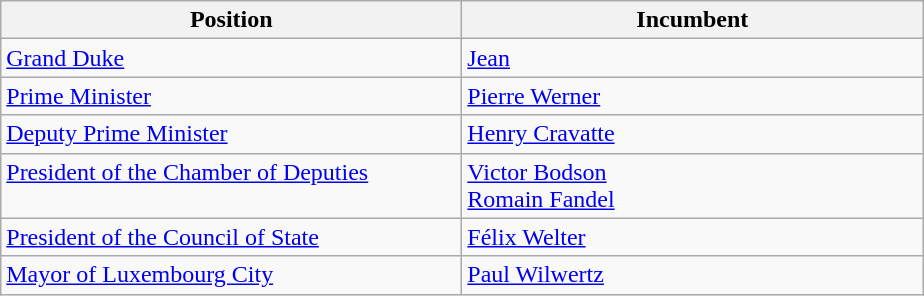<table class="wikitable">
<tr>
<th width="300">Position</th>
<th width="300">Incumbent</th>
</tr>
<tr>
<td><a href='#'>Grand Duke</a></td>
<td><a href='#'>Jean</a></td>
</tr>
<tr>
<td><a href='#'>Prime Minister</a></td>
<td><a href='#'>Pierre Werner</a></td>
</tr>
<tr>
<td><a href='#'>Deputy Prime Minister</a></td>
<td><a href='#'>Henry Cravatte</a></td>
</tr>
<tr>
<td><a href='#'>President of the Chamber of Deputies</a> <br> <br></td>
<td><a href='#'>Victor Bodson</a> <br> <a href='#'>Romain Fandel</a></td>
</tr>
<tr>
<td><a href='#'>President of the Council of State</a></td>
<td><a href='#'>Félix Welter</a></td>
</tr>
<tr>
<td><a href='#'>Mayor of Luxembourg City</a></td>
<td><a href='#'>Paul Wilwertz</a></td>
</tr>
</table>
